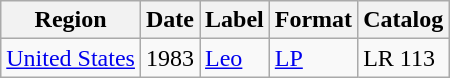<table class="wikitable">
<tr>
<th>Region</th>
<th>Date</th>
<th>Label</th>
<th>Format</th>
<th>Catalog</th>
</tr>
<tr>
<td><a href='#'>United States</a></td>
<td>1983</td>
<td><a href='#'>Leo</a></td>
<td><a href='#'>LP</a></td>
<td>LR 113</td>
</tr>
</table>
